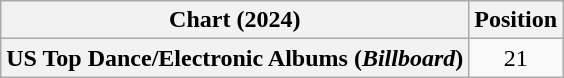<table class="wikitable sortable plainrowheaders" style="text-align:center;">
<tr>
<th>Chart (2024)</th>
<th>Position</th>
</tr>
<tr>
<th scope="row">US Top Dance/Electronic Albums (<em>Billboard</em>)</th>
<td>21</td>
</tr>
</table>
